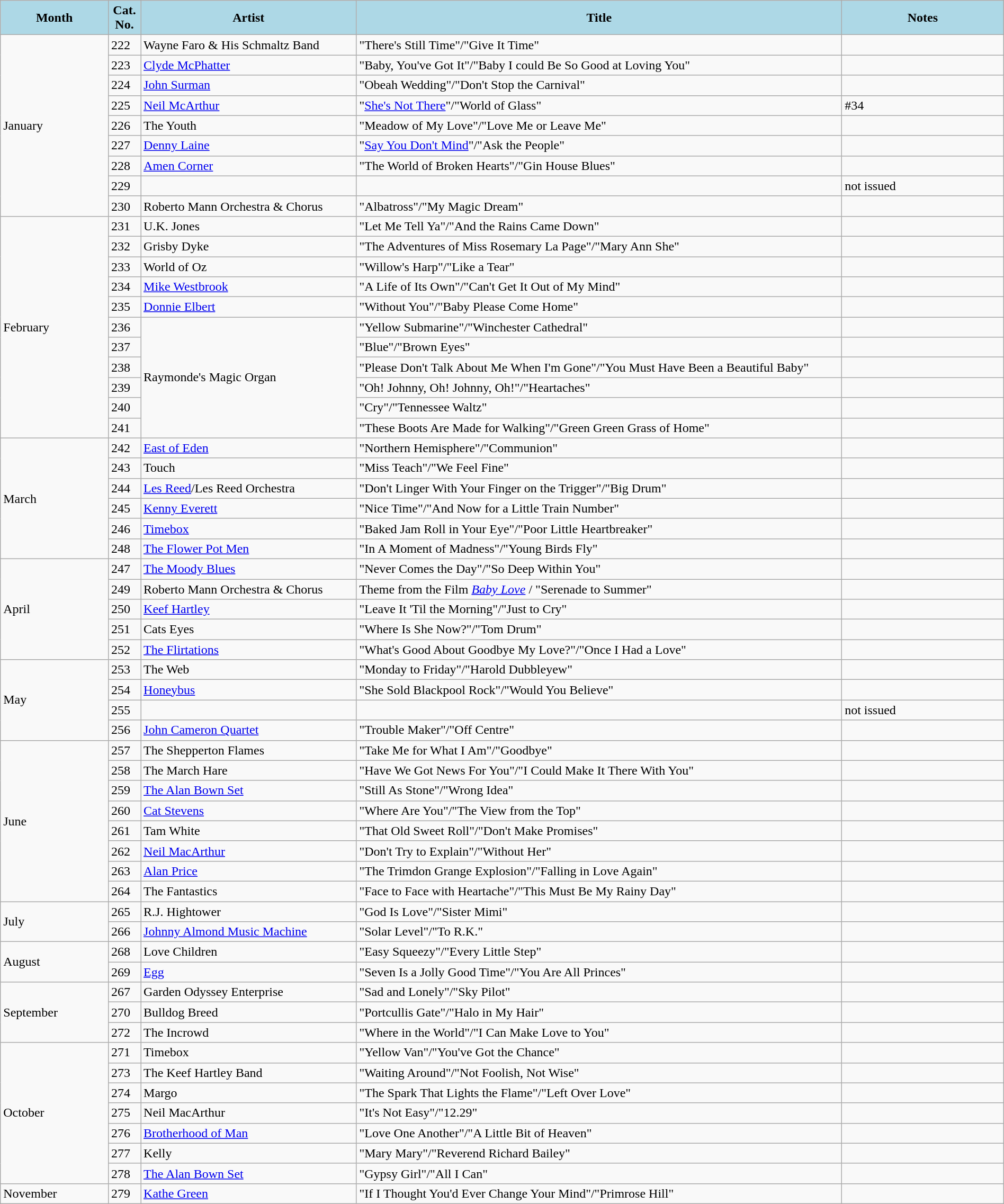<table class="wikitable" style="width:100%;">
<tr>
<th style="background:LightBlue; color:Black; font-weight:bold; text-align:center; width:10%;">Month</th>
<th style="background:LightBlue; color:Black; font-weight:bold; text-align:center; width:3%;">Cat.<br>No.</th>
<th style="background:LightBlue; color:Black; font-weight:bold; text-align:center; width:20%;">Artist</th>
<th style="background:LightBlue; color:Black; font-weight:bold; text-align:center; width:45%;">Title</th>
<th style="background:LightBlue; color:Black; font-weight:bold; text-align:center; width:15%;">Notes</th>
</tr>
<tr>
<td rowspan = "9">January</td>
<td>222</td>
<td>Wayne Faro & His Schmaltz Band</td>
<td>"There's Still Time"/"Give It Time"</td>
<td></td>
</tr>
<tr>
<td>223</td>
<td><a href='#'>Clyde McPhatter</a></td>
<td>"Baby, You've Got It"/"Baby I could Be So Good at Loving You"</td>
<td></td>
</tr>
<tr>
<td>224</td>
<td><a href='#'>John Surman</a></td>
<td>"Obeah Wedding"/"Don't Stop the Carnival"</td>
<td></td>
</tr>
<tr>
<td>225</td>
<td><a href='#'>Neil McArthur</a></td>
<td>"<a href='#'>She's Not There</a>"/"World of Glass"</td>
<td>#34</td>
</tr>
<tr>
<td>226</td>
<td>The Youth</td>
<td>"Meadow of My Love"/"Love Me or Leave Me"</td>
<td></td>
</tr>
<tr>
<td>227</td>
<td><a href='#'>Denny Laine</a></td>
<td>"<a href='#'>Say You Don't Mind</a>"/"Ask the People"</td>
<td></td>
</tr>
<tr>
<td>228</td>
<td><a href='#'>Amen Corner</a></td>
<td>"The World of Broken Hearts"/"Gin House Blues"</td>
<td></td>
</tr>
<tr>
<td>229</td>
<td></td>
<td></td>
<td>not issued</td>
</tr>
<tr>
<td>230</td>
<td>Roberto Mann Orchestra & Chorus</td>
<td>"Albatross"/"My Magic Dream"</td>
<td></td>
</tr>
<tr>
<td rowspan = "11">February</td>
<td>231</td>
<td>U.K. Jones</td>
<td>"Let Me Tell Ya"/"And the Rains Came Down"</td>
<td></td>
</tr>
<tr>
<td>232</td>
<td>Grisby Dyke</td>
<td>"The Adventures of Miss Rosemary La Page"/"Mary Ann She"</td>
<td></td>
</tr>
<tr>
<td>233</td>
<td>World of Oz</td>
<td>"Willow's Harp"/"Like a Tear"</td>
<td></td>
</tr>
<tr>
<td>234</td>
<td><a href='#'>Mike Westbrook</a></td>
<td>"A Life of Its Own"/"Can't Get It Out of My Mind"</td>
<td></td>
</tr>
<tr>
<td>235</td>
<td><a href='#'>Donnie Elbert</a></td>
<td>"Without You"/"Baby Please Come Home"</td>
<td></td>
</tr>
<tr>
<td>236</td>
<td rowspan= "6">Raymonde's Magic Organ</td>
<td>"Yellow Submarine"/"Winchester Cathedral"</td>
<td></td>
</tr>
<tr>
<td>237</td>
<td>"Blue"/"Brown Eyes"</td>
<td></td>
</tr>
<tr>
<td>238</td>
<td>"Please Don't Talk About Me When I'm Gone"/"You Must Have Been a Beautiful Baby"</td>
<td></td>
</tr>
<tr>
<td>239</td>
<td>"Oh! Johnny, Oh! Johnny, Oh!"/"Heartaches"</td>
<td></td>
</tr>
<tr>
<td>240</td>
<td>"Cry"/"Tennessee Waltz"</td>
<td></td>
</tr>
<tr>
<td>241</td>
<td>"These Boots Are Made for Walking"/"Green Green Grass of Home"</td>
<td></td>
</tr>
<tr>
<td rowspan = "6">March</td>
<td>242</td>
<td><a href='#'>East of Eden</a></td>
<td>"Northern Hemisphere"/"Communion"</td>
<td></td>
</tr>
<tr>
<td>243</td>
<td>Touch</td>
<td>"Miss Teach"/"We Feel Fine"</td>
<td></td>
</tr>
<tr>
<td>244</td>
<td><a href='#'>Les Reed</a>/Les Reed Orchestra</td>
<td>"Don't Linger With Your Finger on the Trigger"/"Big Drum"</td>
<td></td>
</tr>
<tr>
<td>245</td>
<td><a href='#'>Kenny Everett</a></td>
<td>"Nice Time"/"And Now for a Little Train Number"</td>
<td></td>
</tr>
<tr>
<td>246</td>
<td><a href='#'>Timebox</a></td>
<td>"Baked Jam Roll in Your Eye"/"Poor Little Heartbreaker"</td>
<td></td>
</tr>
<tr>
<td>248</td>
<td><a href='#'>The Flower Pot Men</a></td>
<td>"In A Moment of Madness"/"Young Birds Fly"</td>
<td></td>
</tr>
<tr>
<td rowspan = "5">April</td>
<td>247</td>
<td><a href='#'>The Moody Blues</a></td>
<td>"Never Comes the Day"/"So Deep Within You"</td>
<td></td>
</tr>
<tr>
<td>249</td>
<td>Roberto Mann Orchestra & Chorus</td>
<td>Theme from the Film <em><a href='#'>Baby Love</a></em> / "Serenade to Summer"</td>
<td></td>
</tr>
<tr>
<td>250</td>
<td><a href='#'>Keef Hartley</a></td>
<td>"Leave It 'Til the Morning"/"Just to Cry"</td>
<td></td>
</tr>
<tr>
<td>251</td>
<td>Cats Eyes</td>
<td>"Where Is She Now?"/"Tom Drum"</td>
<td></td>
</tr>
<tr>
<td>252</td>
<td><a href='#'>The Flirtations</a></td>
<td>"What's Good About Goodbye My Love?"/"Once I Had a Love"</td>
<td></td>
</tr>
<tr>
<td rowspan = "4">May</td>
<td>253</td>
<td>The Web</td>
<td>"Monday to Friday"/"Harold Dubbleyew"</td>
<td></td>
</tr>
<tr>
<td>254</td>
<td><a href='#'>Honeybus</a></td>
<td>"She Sold Blackpool Rock"/"Would You Believe"</td>
<td></td>
</tr>
<tr>
<td>255</td>
<td></td>
<td></td>
<td>not issued</td>
</tr>
<tr>
<td>256</td>
<td><a href='#'>John Cameron Quartet</a></td>
<td>"Trouble Maker"/"Off Centre"</td>
<td></td>
</tr>
<tr>
<td rowspan = "8">June</td>
<td>257</td>
<td>The Shepperton Flames</td>
<td>"Take Me for What I Am"/"Goodbye"</td>
<td></td>
</tr>
<tr>
<td>258</td>
<td>The March Hare</td>
<td>"Have We Got News For You"/"I Could Make It There With You"</td>
<td></td>
</tr>
<tr>
<td>259</td>
<td><a href='#'>The Alan Bown Set</a></td>
<td>"Still As Stone"/"Wrong Idea"</td>
<td></td>
</tr>
<tr>
<td>260</td>
<td><a href='#'>Cat Stevens</a></td>
<td>"Where Are You"/"The View from the Top"</td>
<td></td>
</tr>
<tr>
<td>261</td>
<td>Tam White</td>
<td>"That Old Sweet Roll"/"Don't Make Promises"</td>
<td></td>
</tr>
<tr>
<td>262</td>
<td><a href='#'>Neil MacArthur</a></td>
<td>"Don't Try to Explain"/"Without Her"</td>
<td></td>
</tr>
<tr>
<td>263</td>
<td><a href='#'>Alan Price</a></td>
<td>"The Trimdon Grange Explosion"/"Falling in Love Again"</td>
<td></td>
</tr>
<tr>
<td>264</td>
<td>The Fantastics</td>
<td>"Face to Face with Heartache"/"This Must Be My Rainy Day"</td>
<td></td>
</tr>
<tr>
<td rowspan = "2">July</td>
<td>265</td>
<td>R.J. Hightower</td>
<td>"God Is Love"/"Sister Mimi"</td>
<td></td>
</tr>
<tr>
<td>266</td>
<td><a href='#'>Johnny Almond Music Machine</a></td>
<td>"Solar Level"/"To R.K."</td>
<td></td>
</tr>
<tr>
<td rowspan = "2">August</td>
<td>268</td>
<td>Love Children</td>
<td>"Easy Squeezy"/"Every Little Step"</td>
<td></td>
</tr>
<tr>
<td>269</td>
<td><a href='#'>Egg</a></td>
<td>"Seven Is a Jolly Good Time"/"You Are All Princes"</td>
<td></td>
</tr>
<tr>
<td rowspan = "3">September</td>
<td>267</td>
<td>Garden Odyssey Enterprise</td>
<td>"Sad and Lonely"/"Sky Pilot"</td>
<td></td>
</tr>
<tr>
<td>270</td>
<td>Bulldog Breed</td>
<td>"Portcullis Gate"/"Halo in My Hair"</td>
<td></td>
</tr>
<tr>
<td>272</td>
<td>The Incrowd</td>
<td>"Where in the World"/"I Can Make Love to You"</td>
<td></td>
</tr>
<tr>
<td rowspan = "7">October</td>
<td>271</td>
<td>Timebox</td>
<td>"Yellow Van"/"You've Got the Chance"</td>
<td></td>
</tr>
<tr>
<td>273</td>
<td>The Keef Hartley Band</td>
<td>"Waiting Around"/"Not Foolish, Not Wise"</td>
<td></td>
</tr>
<tr>
<td>274</td>
<td>Margo</td>
<td>"The Spark That Lights the Flame"/"Left Over Love"</td>
<td></td>
</tr>
<tr>
<td>275</td>
<td>Neil MacArthur</td>
<td>"It's Not Easy"/"12.29"</td>
<td></td>
</tr>
<tr>
<td>276</td>
<td><a href='#'>Brotherhood of Man</a></td>
<td>"Love One Another"/"A Little Bit of Heaven"</td>
<td></td>
</tr>
<tr>
<td>277</td>
<td>Kelly</td>
<td>"Mary Mary"/"Reverend Richard Bailey"</td>
<td></td>
</tr>
<tr>
<td>278</td>
<td><a href='#'>The Alan Bown Set</a></td>
<td>"Gypsy Girl"/"All I Can"</td>
<td></td>
</tr>
<tr>
<td>November</td>
<td>279</td>
<td><a href='#'>Kathe Green</a></td>
<td>"If I Thought You'd Ever Change Your Mind"/"Primrose Hill"</td>
<td></td>
</tr>
</table>
